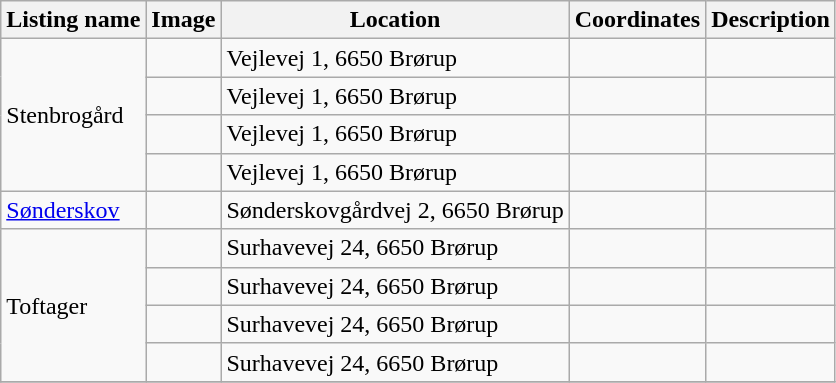<table class="wikitable sortable">
<tr>
<th>Listing name</th>
<th>Image</th>
<th>Location</th>
<th>Coordinates</th>
<th>Description</th>
</tr>
<tr>
<td rowspan="4">Stenbrogård</td>
<td></td>
<td>Vejlevej 1, 6650 Brørup</td>
<td></td>
<td></td>
</tr>
<tr>
<td></td>
<td>Vejlevej 1, 6650 Brørup</td>
<td></td>
<td></td>
</tr>
<tr>
<td></td>
<td>Vejlevej 1, 6650 Brørup</td>
<td></td>
<td></td>
</tr>
<tr>
<td></td>
<td>Vejlevej 1, 6650 Brørup</td>
<td></td>
<td></td>
</tr>
<tr>
<td><a href='#'>Sønderskov</a></td>
<td></td>
<td>Sønderskovgårdvej 2, 6650 Brørup</td>
<td></td>
<td></td>
</tr>
<tr>
<td rowspan="4">Toftager</td>
<td></td>
<td>Surhavevej 24, 6650 Brørup</td>
<td></td>
<td></td>
</tr>
<tr>
<td></td>
<td>Surhavevej 24, 6650 Brørup</td>
<td></td>
<td></td>
</tr>
<tr>
<td></td>
<td>Surhavevej 24, 6650 Brørup</td>
<td></td>
<td></td>
</tr>
<tr>
<td></td>
<td>Surhavevej 24, 6650 Brørup</td>
<td></td>
<td></td>
</tr>
<tr>
</tr>
</table>
